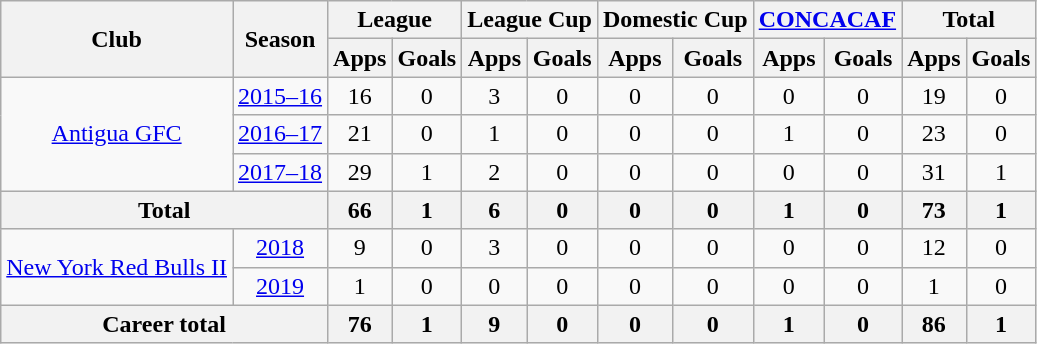<table class="wikitable" style="text-align: center;">
<tr>
<th rowspan="2">Club</th>
<th rowspan="2">Season</th>
<th colspan="2">League</th>
<th colspan="2">League Cup</th>
<th colspan="2">Domestic Cup</th>
<th colspan="2"><a href='#'>CONCACAF</a></th>
<th colspan="2">Total</th>
</tr>
<tr>
<th>Apps</th>
<th>Goals</th>
<th>Apps</th>
<th>Goals</th>
<th>Apps</th>
<th>Goals</th>
<th>Apps</th>
<th>Goals</th>
<th>Apps</th>
<th>Goals</th>
</tr>
<tr>
<td rowspan="3"><a href='#'>Antigua GFC</a></td>
<td><a href='#'>2015–16</a></td>
<td>16</td>
<td>0</td>
<td>3</td>
<td>0</td>
<td>0</td>
<td>0</td>
<td>0</td>
<td>0</td>
<td>19</td>
<td>0</td>
</tr>
<tr>
<td><a href='#'>2016–17</a></td>
<td>21</td>
<td>0</td>
<td>1</td>
<td>0</td>
<td>0</td>
<td>0</td>
<td>1</td>
<td>0</td>
<td>23</td>
<td>0</td>
</tr>
<tr>
<td><a href='#'>2017–18</a></td>
<td>29</td>
<td>1</td>
<td>2</td>
<td>0</td>
<td>0</td>
<td>0</td>
<td>0</td>
<td>0</td>
<td>31</td>
<td>1</td>
</tr>
<tr>
<th colspan="2">Total</th>
<th>66</th>
<th>1</th>
<th>6</th>
<th>0</th>
<th>0</th>
<th>0</th>
<th>1</th>
<th>0</th>
<th>73</th>
<th>1</th>
</tr>
<tr>
<td rowspan="2"><a href='#'>New York Red Bulls II</a></td>
<td colspan="1"><a href='#'>2018</a></td>
<td>9</td>
<td>0</td>
<td>3</td>
<td>0</td>
<td>0</td>
<td>0</td>
<td>0</td>
<td>0</td>
<td>12</td>
<td>0</td>
</tr>
<tr>
<td colspan="1"><a href='#'>2019</a></td>
<td>1</td>
<td>0</td>
<td>0</td>
<td>0</td>
<td>0</td>
<td>0</td>
<td>0</td>
<td>0</td>
<td>1</td>
<td>0</td>
</tr>
<tr>
<th colspan="2">Career total</th>
<th>76</th>
<th>1</th>
<th>9</th>
<th>0</th>
<th>0</th>
<th>0</th>
<th>1</th>
<th>0</th>
<th>86</th>
<th>1</th>
</tr>
</table>
